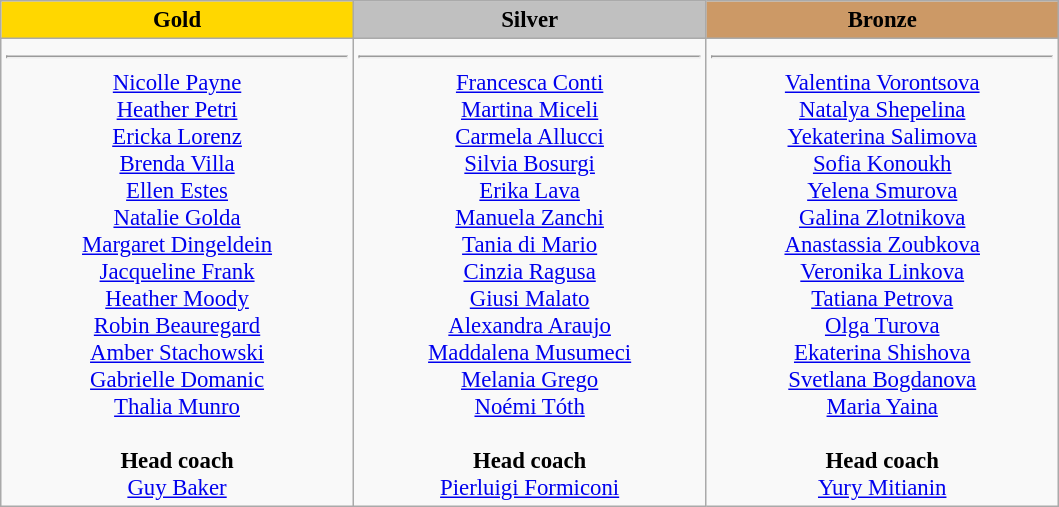<table class="wikitable" style="font-size:95%;">
<tr>
<th style="text-align:center; width:15em; background-color:gold;">Gold</th>
<th style="text-align:center; width:15em; background-color:silver;">Silver</th>
<th style="text-align:center; width:15em; background-color:#CC9966;">Bronze</th>
</tr>
<tr>
<td style="text-align:center; vertical-align:top;"><strong></strong> <hr><a href='#'>Nicolle Payne</a><br><a href='#'>Heather Petri</a><br><a href='#'>Ericka Lorenz</a><br><a href='#'>Brenda Villa</a><br><a href='#'>Ellen Estes</a><br><a href='#'>Natalie Golda</a><br><a href='#'>Margaret Dingeldein</a><br><a href='#'>Jacqueline Frank</a><br><a href='#'>Heather Moody</a><br><a href='#'>Robin Beauregard</a><br><a href='#'>Amber Stachowski</a><br><a href='#'>Gabrielle Domanic</a><br><a href='#'>Thalia Munro</a><br><br><strong>Head coach</strong><br><a href='#'>Guy Baker</a></td>
<td style="text-align:center; vertical-align:top;"><strong></strong><hr><a href='#'>Francesca Conti</a><br><a href='#'>Martina Miceli</a><br><a href='#'>Carmela Allucci</a><br><a href='#'>Silvia Bosurgi</a><br><a href='#'>Erika Lava</a><br><a href='#'>Manuela Zanchi</a><br><a href='#'>Tania di Mario</a><br><a href='#'>Cinzia Ragusa</a><br><a href='#'>Giusi Malato</a><br><a href='#'>Alexandra Araujo</a><br><a href='#'>Maddalena Musumeci</a><br><a href='#'>Melania Grego</a><br><a href='#'>Noémi Tóth</a><br><br><strong>Head coach</strong><br><a href='#'>Pierluigi Formiconi</a></td>
<td style="text-align:center; vertical-align:top;"><strong></strong><hr><a href='#'>Valentina Vorontsova</a><br><a href='#'>Natalya Shepelina</a><br><a href='#'>Yekaterina Salimova</a><br><a href='#'>Sofia Konoukh</a><br><a href='#'>Yelena Smurova</a><br><a href='#'>Galina Zlotnikova</a><br><a href='#'>Anastassia Zoubkova</a><br><a href='#'>Veronika Linkova</a><br><a href='#'>Tatiana Petrova</a><br><a href='#'>Olga Turova</a><br><a href='#'>Ekaterina Shishova</a><br><a href='#'>Svetlana Bogdanova</a><br><a href='#'>Maria Yaina</a><br><br><strong>Head coach</strong><br><a href='#'>Yury Mitianin</a></td>
</tr>
</table>
